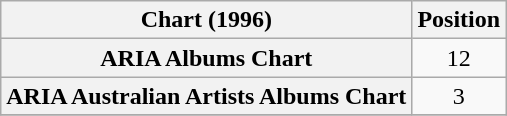<table class="wikitable sortable plainrowheaders" style="text-align:center">
<tr>
<th scope="col">Chart (1996)</th>
<th scope="col">Position</th>
</tr>
<tr>
<th scope="row">ARIA Albums Chart</th>
<td>12</td>
</tr>
<tr>
<th scope="row">ARIA Australian Artists Albums Chart</th>
<td>3</td>
</tr>
<tr>
</tr>
</table>
